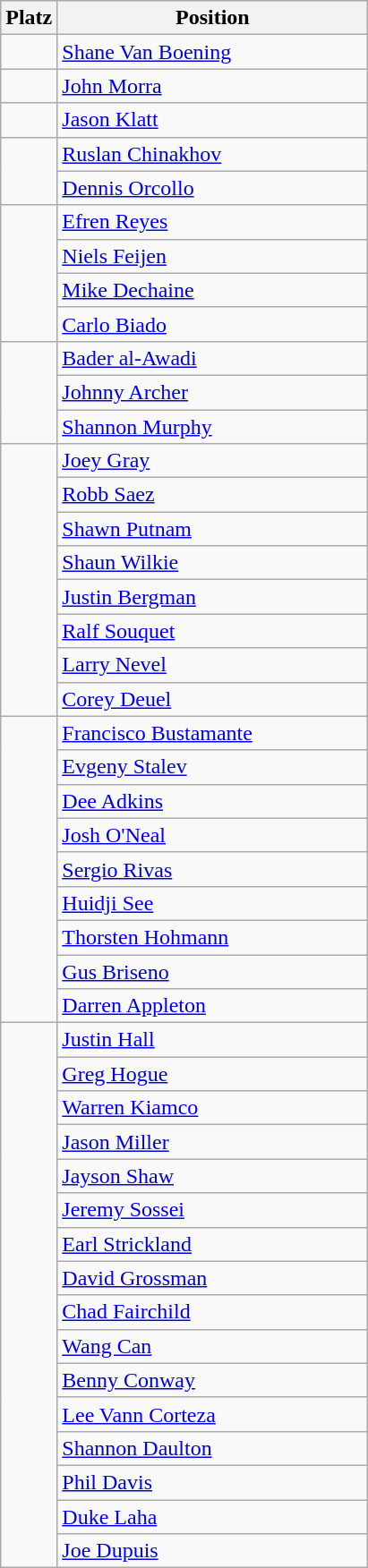<table class="wikitable">
<tr>
<th>Platz</th>
<th style="width:14em">Position</th>
</tr>
<tr>
<td></td>
<td> <a href='#'>Shane Van Boening</a></td>
</tr>
<tr>
<td></td>
<td> <a href='#'>John Morra</a></td>
</tr>
<tr>
<td></td>
<td> <a href='#'>Jason Klatt</a></td>
</tr>
<tr>
<td rowspan="2"></td>
<td> <a href='#'>Ruslan Chinakhov</a></td>
</tr>
<tr>
<td> <a href='#'>Dennis Orcollo</a></td>
</tr>
<tr>
<td rowspan="4"></td>
<td> <a href='#'>Efren Reyes</a></td>
</tr>
<tr>
<td> <a href='#'>Niels Feijen</a></td>
</tr>
<tr>
<td> <a href='#'>Mike Dechaine</a></td>
</tr>
<tr>
<td> <a href='#'>Carlo Biado</a></td>
</tr>
<tr>
<td rowspan="3"></td>
<td> <a href='#'>Bader al-Awadi</a></td>
</tr>
<tr>
<td> <a href='#'>Johnny Archer</a></td>
</tr>
<tr>
<td> <a href='#'>Shannon Murphy</a></td>
</tr>
<tr>
<td rowspan="8"></td>
<td> <a href='#'>Joey Gray</a></td>
</tr>
<tr>
<td> <a href='#'>Robb Saez</a></td>
</tr>
<tr>
<td> <a href='#'>Shawn Putnam</a></td>
</tr>
<tr>
<td> <a href='#'>Shaun Wilkie</a></td>
</tr>
<tr>
<td> <a href='#'>Justin Bergman</a></td>
</tr>
<tr>
<td> <a href='#'>Ralf Souquet</a></td>
</tr>
<tr>
<td> <a href='#'>Larry Nevel</a></td>
</tr>
<tr>
<td> <a href='#'>Corey Deuel</a></td>
</tr>
<tr>
<td rowspan="9"></td>
<td> <a href='#'>Francisco Bustamante</a></td>
</tr>
<tr>
<td> <a href='#'>Evgeny Stalev</a></td>
</tr>
<tr>
<td> <a href='#'>Dee Adkins</a></td>
</tr>
<tr>
<td> <a href='#'>Josh O'Neal</a></td>
</tr>
<tr>
<td> <a href='#'>Sergio Rivas</a></td>
</tr>
<tr>
<td> <a href='#'>Huidji See</a></td>
</tr>
<tr>
<td> <a href='#'>Thorsten Hohmann</a></td>
</tr>
<tr>
<td> <a href='#'>Gus Briseno</a></td>
</tr>
<tr>
<td> <a href='#'>Darren Appleton</a></td>
</tr>
<tr>
<td rowspan="16"></td>
<td> <a href='#'>Justin Hall</a></td>
</tr>
<tr>
<td> <a href='#'>Greg Hogue</a></td>
</tr>
<tr>
<td> <a href='#'>Warren Kiamco</a></td>
</tr>
<tr>
<td> <a href='#'>Jason Miller</a></td>
</tr>
<tr>
<td> <a href='#'>Jayson Shaw</a></td>
</tr>
<tr>
<td> <a href='#'>Jeremy Sossei</a></td>
</tr>
<tr>
<td> <a href='#'>Earl Strickland</a></td>
</tr>
<tr>
<td> <a href='#'>David Grossman</a></td>
</tr>
<tr>
<td> <a href='#'>Chad Fairchild</a></td>
</tr>
<tr>
<td> <a href='#'>Wang Can</a></td>
</tr>
<tr>
<td> <a href='#'>Benny Conway</a></td>
</tr>
<tr>
<td> <a href='#'>Lee Vann Corteza</a></td>
</tr>
<tr>
<td> <a href='#'>Shannon Daulton</a></td>
</tr>
<tr>
<td> <a href='#'>Phil Davis</a></td>
</tr>
<tr>
<td> <a href='#'>Duke Laha</a></td>
</tr>
<tr>
<td> <a href='#'>Joe Dupuis</a></td>
</tr>
</table>
